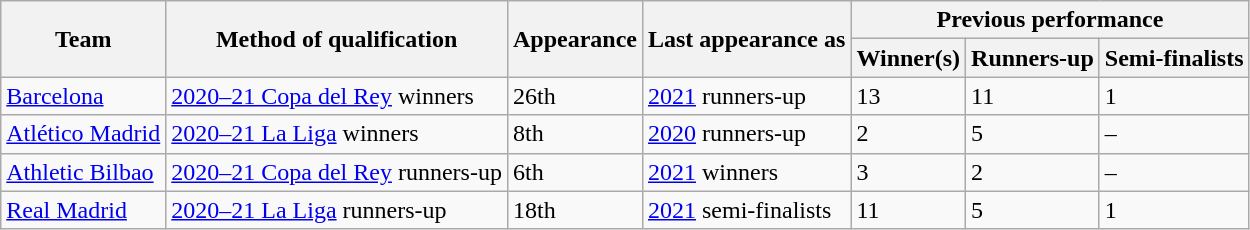<table class="wikitable">
<tr>
<th rowspan="2">Team</th>
<th rowspan="2">Method of qualification</th>
<th rowspan="2">Appearance</th>
<th rowspan="2">Last appearance as</th>
<th colspan="3">Previous performance</th>
</tr>
<tr>
<th>Winner(s)</th>
<th>Runners-up</th>
<th>Semi-finalists</th>
</tr>
<tr>
<td><a href='#'>Barcelona</a></td>
<td><a href='#'>2020–21 Copa del Rey</a> winners</td>
<td>26th</td>
<td><a href='#'>2021</a> runners-up</td>
<td>13</td>
<td>11</td>
<td>1</td>
</tr>
<tr>
<td><a href='#'>Atlético Madrid</a></td>
<td><a href='#'>2020–21 La Liga</a> winners</td>
<td>8th</td>
<td><a href='#'>2020</a> runners-up</td>
<td>2</td>
<td>5</td>
<td>–</td>
</tr>
<tr>
<td><a href='#'>Athletic Bilbao</a></td>
<td><a href='#'>2020–21 Copa del Rey</a> runners-up</td>
<td>6th</td>
<td><a href='#'>2021</a> winners</td>
<td>3</td>
<td>2</td>
<td>–</td>
</tr>
<tr>
<td><a href='#'>Real Madrid</a></td>
<td><a href='#'>2020–21 La Liga</a> runners-up</td>
<td>18th</td>
<td><a href='#'>2021</a> semi-finalists</td>
<td>11</td>
<td>5</td>
<td>1</td>
</tr>
</table>
